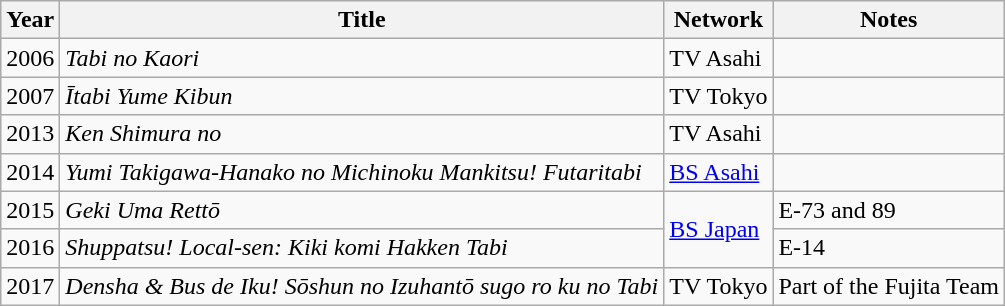<table class="wikitable">
<tr>
<th>Year</th>
<th>Title</th>
<th>Network</th>
<th>Notes</th>
</tr>
<tr>
<td>2006</td>
<td><em>Tabi no Kaori</em></td>
<td>TV Asahi</td>
<td></td>
</tr>
<tr>
<td>2007</td>
<td><em>Ītabi Yume Kibun</em></td>
<td>TV Tokyo</td>
<td></td>
</tr>
<tr>
<td>2013</td>
<td><em>Ken Shimura no </em></td>
<td>TV Asahi</td>
<td></td>
</tr>
<tr>
<td>2014</td>
<td><em>Yumi Takigawa-Hanako no Michinoku Mankitsu! Futaritabi</em></td>
<td><a href='#'>BS Asahi</a></td>
<td></td>
</tr>
<tr>
<td>2015</td>
<td><em>Geki Uma Rettō</em></td>
<td rowspan="2"><a href='#'>BS Japan</a></td>
<td>E-73 and 89</td>
</tr>
<tr>
<td>2016</td>
<td><em>Shuppatsu! Local-sen: Kiki komi Hakken Tabi</em></td>
<td>E-14</td>
</tr>
<tr>
<td>2017</td>
<td><em>Densha & Bus de Iku! Sōshun no Izuhantō sugo ro ku no Tabi</em></td>
<td>TV Tokyo</td>
<td>Part of the Fujita Team</td>
</tr>
</table>
